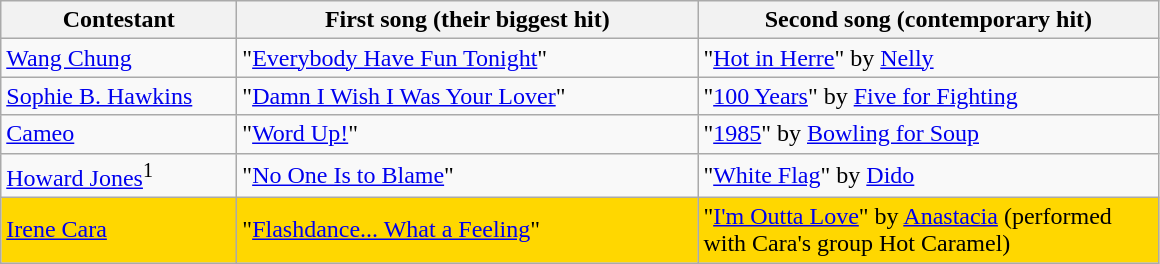<table class="wikitable">
<tr>
<th style="width:150px;">Contestant</th>
<th style="width:300px;">First song (their biggest hit)</th>
<th style="width:300px;">Second song (contemporary hit)</th>
</tr>
<tr>
<td><a href='#'>Wang Chung</a></td>
<td>"<a href='#'>Everybody Have Fun Tonight</a>"</td>
<td>"<a href='#'>Hot in Herre</a>" by <a href='#'>Nelly</a></td>
</tr>
<tr>
<td><a href='#'>Sophie B. Hawkins</a></td>
<td>"<a href='#'>Damn I Wish I Was Your Lover</a>"</td>
<td>"<a href='#'>100 Years</a>" by <a href='#'>Five for Fighting</a></td>
</tr>
<tr>
<td><a href='#'>Cameo</a></td>
<td>"<a href='#'>Word Up!</a>"</td>
<td>"<a href='#'>1985</a>" by <a href='#'>Bowling for Soup</a></td>
</tr>
<tr>
<td><a href='#'>Howard Jones</a><sup>1</sup></td>
<td>"<a href='#'>No One Is to Blame</a>"</td>
<td>"<a href='#'>White Flag</a>" by <a href='#'>Dido</a></td>
</tr>
<tr style="background:gold;">
<td><a href='#'>Irene Cara</a></td>
<td>"<a href='#'>Flashdance... What a Feeling</a>"</td>
<td>"<a href='#'>I'm Outta Love</a>" by <a href='#'>Anastacia</a> (performed with Cara's group Hot Caramel)</td>
</tr>
</table>
